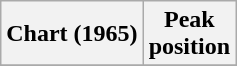<table class="wikitable sortable">
<tr>
<th align="left">Chart (1965)</th>
<th align="center">Peak<br>position</th>
</tr>
<tr>
</tr>
</table>
